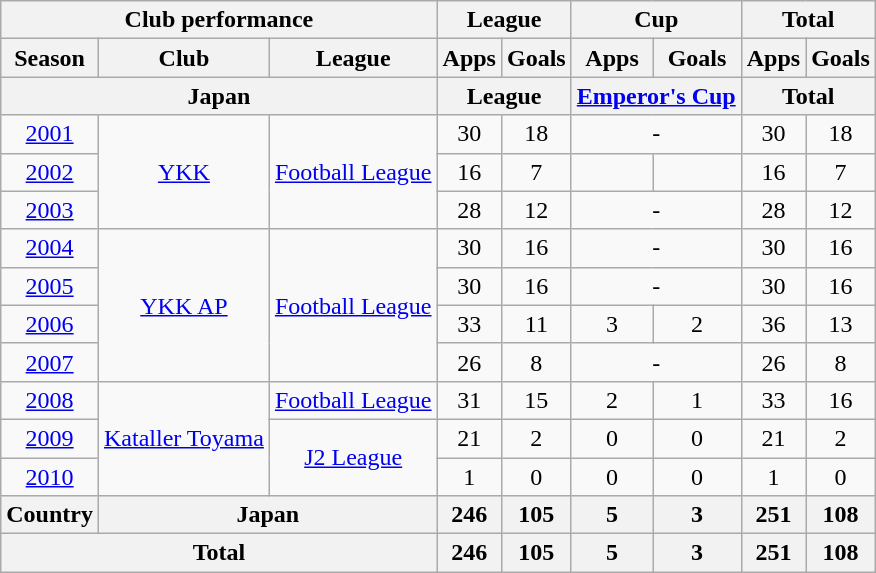<table class="wikitable" style="text-align:center;">
<tr>
<th colspan=3>Club performance</th>
<th colspan=2>League</th>
<th colspan=2>Cup</th>
<th colspan=2>Total</th>
</tr>
<tr>
<th>Season</th>
<th>Club</th>
<th>League</th>
<th>Apps</th>
<th>Goals</th>
<th>Apps</th>
<th>Goals</th>
<th>Apps</th>
<th>Goals</th>
</tr>
<tr>
<th colspan=3>Japan</th>
<th colspan=2>League</th>
<th colspan=2><a href='#'>Emperor's Cup</a></th>
<th colspan=2>Total</th>
</tr>
<tr>
<td><a href='#'>2001</a></td>
<td rowspan="3"><a href='#'>YKK</a></td>
<td rowspan="3"><a href='#'>Football League</a></td>
<td>30</td>
<td>18</td>
<td colspan="2">-</td>
<td>30</td>
<td>18</td>
</tr>
<tr>
<td><a href='#'>2002</a></td>
<td>16</td>
<td>7</td>
<td></td>
<td></td>
<td>16</td>
<td>7</td>
</tr>
<tr>
<td><a href='#'>2003</a></td>
<td>28</td>
<td>12</td>
<td colspan="2">-</td>
<td>28</td>
<td>12</td>
</tr>
<tr>
<td><a href='#'>2004</a></td>
<td rowspan="4"><a href='#'>YKK AP</a></td>
<td rowspan="4"><a href='#'>Football League</a></td>
<td>30</td>
<td>16</td>
<td colspan="2">-</td>
<td>30</td>
<td>16</td>
</tr>
<tr>
<td><a href='#'>2005</a></td>
<td>30</td>
<td>16</td>
<td colspan="2">-</td>
<td>30</td>
<td>16</td>
</tr>
<tr>
<td><a href='#'>2006</a></td>
<td>33</td>
<td>11</td>
<td>3</td>
<td>2</td>
<td>36</td>
<td>13</td>
</tr>
<tr>
<td><a href='#'>2007</a></td>
<td>26</td>
<td>8</td>
<td colspan="2">-</td>
<td>26</td>
<td>8</td>
</tr>
<tr>
<td><a href='#'>2008</a></td>
<td rowspan="3"><a href='#'>Kataller Toyama</a></td>
<td><a href='#'>Football League</a></td>
<td>31</td>
<td>15</td>
<td>2</td>
<td>1</td>
<td>33</td>
<td>16</td>
</tr>
<tr>
<td><a href='#'>2009</a></td>
<td rowspan="2"><a href='#'>J2 League</a></td>
<td>21</td>
<td>2</td>
<td>0</td>
<td>0</td>
<td>21</td>
<td>2</td>
</tr>
<tr>
<td><a href='#'>2010</a></td>
<td>1</td>
<td>0</td>
<td>0</td>
<td>0</td>
<td>1</td>
<td>0</td>
</tr>
<tr>
<th rowspan=1>Country</th>
<th colspan=2>Japan</th>
<th>246</th>
<th>105</th>
<th>5</th>
<th>3</th>
<th>251</th>
<th>108</th>
</tr>
<tr>
<th colspan=3>Total</th>
<th>246</th>
<th>105</th>
<th>5</th>
<th>3</th>
<th>251</th>
<th>108</th>
</tr>
</table>
